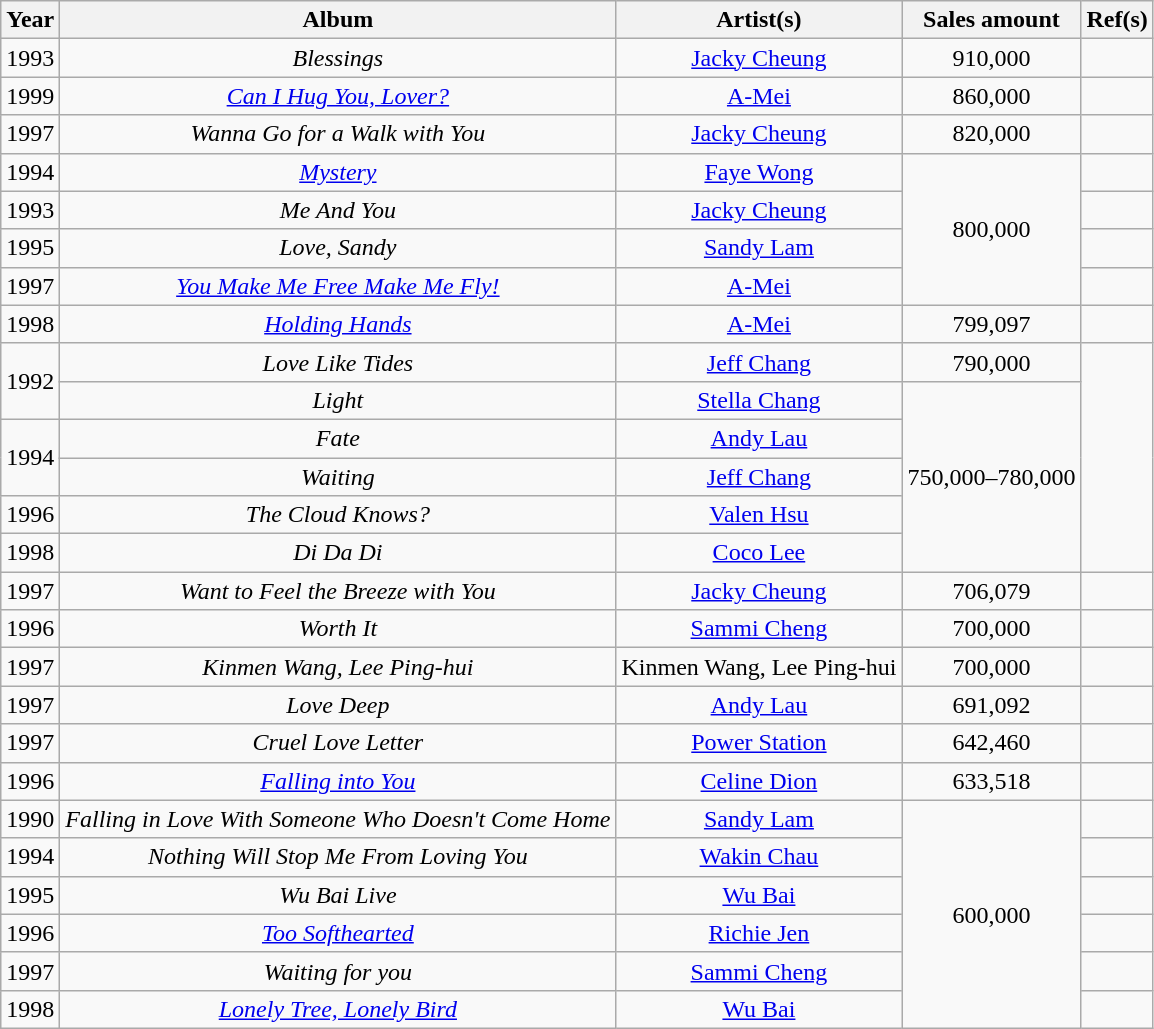<table class="wikitable sortable" style="text-align:center;">
<tr>
<th>Year</th>
<th>Album</th>
<th>Artist(s)</th>
<th>Sales amount</th>
<th class="unsortable">Ref(s)</th>
</tr>
<tr>
<td>1993</td>
<td><em>Blessings</em></td>
<td><a href='#'>Jacky Cheung</a></td>
<td>910,000</td>
<td></td>
</tr>
<tr>
<td>1999</td>
<td><em><a href='#'>Can I Hug You, Lover?</a></em></td>
<td><a href='#'>A-Mei</a></td>
<td>860,000</td>
<td></td>
</tr>
<tr>
<td>1997</td>
<td><em>Wanna Go for a Walk with You</em></td>
<td><a href='#'>Jacky Cheung</a></td>
<td>820,000</td>
<td></td>
</tr>
<tr>
<td>1994</td>
<td><em><a href='#'>Mystery</a></em></td>
<td><a href='#'>Faye Wong</a></td>
<td rowspan="4">800,000</td>
<td></td>
</tr>
<tr>
<td>1993</td>
<td><em>Me And You</em></td>
<td><a href='#'>Jacky Cheung</a></td>
<td></td>
</tr>
<tr>
<td>1995</td>
<td><em>Love, Sandy</em></td>
<td><a href='#'>Sandy Lam</a></td>
<td></td>
</tr>
<tr>
<td>1997</td>
<td><em><a href='#'>You Make Me Free Make Me Fly!</a></em></td>
<td><a href='#'>A-Mei</a></td>
<td></td>
</tr>
<tr>
<td>1998</td>
<td><em><a href='#'>Holding Hands</a></em></td>
<td><a href='#'>A-Mei</a></td>
<td>799,097</td>
<td></td>
</tr>
<tr>
<td rowspan="2">1992</td>
<td><em>Love Like Tides</em></td>
<td><a href='#'>Jeff Chang</a></td>
<td>790,000</td>
<td rowspan="6"></td>
</tr>
<tr>
<td><em>Light</em></td>
<td><a href='#'>Stella Chang</a></td>
<td rowspan="5">750,000–780,000</td>
</tr>
<tr>
<td rowspan="2">1994</td>
<td><em>Fate</em></td>
<td><a href='#'>Andy Lau</a></td>
</tr>
<tr>
<td><em>Waiting</em></td>
<td><a href='#'>Jeff Chang</a></td>
</tr>
<tr>
<td>1996</td>
<td><em>The Cloud Knows?</em></td>
<td><a href='#'>Valen Hsu</a></td>
</tr>
<tr>
<td>1998</td>
<td><em>Di Da Di</em></td>
<td><a href='#'>Coco Lee</a></td>
</tr>
<tr>
<td>1997</td>
<td><em>Want to Feel the Breeze with You</em></td>
<td><a href='#'>Jacky Cheung</a></td>
<td>706,079</td>
<td></td>
</tr>
<tr>
<td>1996</td>
<td><em>Worth It</em></td>
<td><a href='#'>Sammi Cheng</a></td>
<td>700,000</td>
<td></td>
</tr>
<tr>
<td>1997</td>
<td><em>Kinmen Wang, Lee Ping-hui</em></td>
<td>Kinmen Wang, Lee Ping-hui</td>
<td>700,000</td>
<td></td>
</tr>
<tr>
<td>1997</td>
<td><em>Love Deep</em></td>
<td><a href='#'>Andy Lau</a></td>
<td>691,092</td>
<td></td>
</tr>
<tr>
<td>1997</td>
<td><em>Cruel Love Letter</em></td>
<td><a href='#'>Power Station</a></td>
<td>642,460</td>
<td></td>
</tr>
<tr>
<td>1996</td>
<td><em><a href='#'>Falling into You</a></em></td>
<td><a href='#'>Celine Dion</a></td>
<td>633,518</td>
<td></td>
</tr>
<tr>
<td>1990</td>
<td><em>Falling in Love With Someone Who Doesn't Come Home</em></td>
<td><a href='#'>Sandy Lam</a></td>
<td rowspan="6">600,000</td>
<td></td>
</tr>
<tr>
<td>1994</td>
<td><em>Nothing Will Stop Me From Loving You</em></td>
<td><a href='#'>Wakin Chau</a></td>
<td></td>
</tr>
<tr>
<td>1995</td>
<td><em>Wu Bai Live</em></td>
<td><a href='#'>Wu Bai</a></td>
<td></td>
</tr>
<tr>
<td>1996</td>
<td><em><a href='#'>Too Softhearted</a></em></td>
<td><a href='#'>Richie Jen</a></td>
<td></td>
</tr>
<tr>
<td>1997</td>
<td><em>Waiting for you</em></td>
<td><a href='#'>Sammi Cheng</a></td>
<td></td>
</tr>
<tr>
<td>1998</td>
<td><em><a href='#'>Lonely Tree, Lonely Bird</a></em></td>
<td><a href='#'>Wu Bai</a></td>
<td></td>
</tr>
</table>
